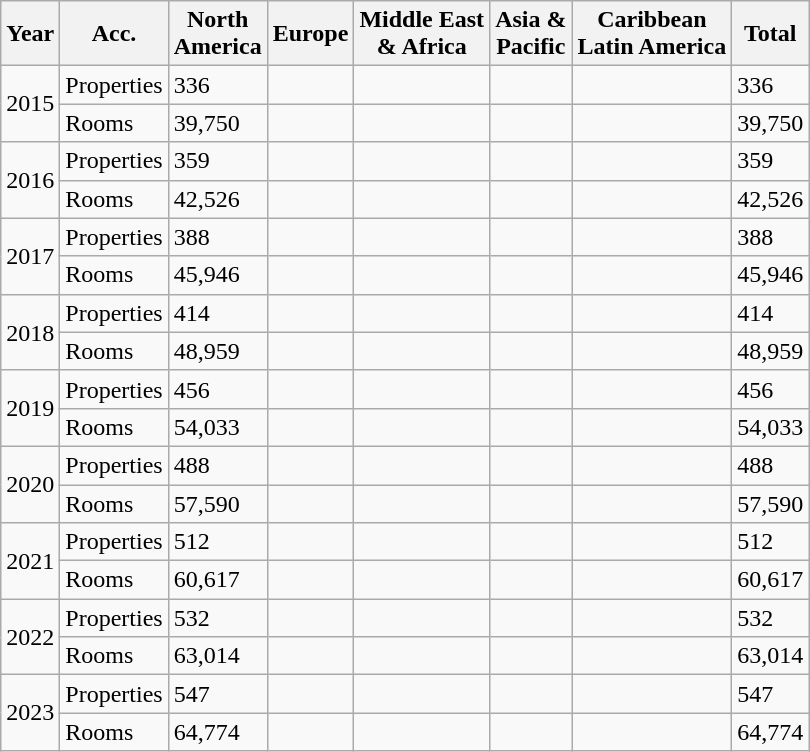<table class="wikitable">
<tr>
<th class="unsortable">Year</th>
<th>Acc.</th>
<th>North<br>America</th>
<th>Europe</th>
<th>Middle East<br>& Africa</th>
<th>Asia &<br>Pacific</th>
<th>Caribbean<br>Latin America</th>
<th>Total</th>
</tr>
<tr>
<td rowspan=2>2015</td>
<td>Properties</td>
<td>336</td>
<td></td>
<td></td>
<td></td>
<td></td>
<td>336</td>
</tr>
<tr>
<td>Rooms</td>
<td>39,750</td>
<td></td>
<td></td>
<td></td>
<td></td>
<td>39,750</td>
</tr>
<tr>
<td rowspan=2>2016</td>
<td>Properties</td>
<td>359</td>
<td></td>
<td></td>
<td></td>
<td></td>
<td>359</td>
</tr>
<tr>
<td>Rooms</td>
<td>42,526</td>
<td></td>
<td></td>
<td></td>
<td></td>
<td>42,526</td>
</tr>
<tr>
<td rowspan=2>2017</td>
<td>Properties</td>
<td>388</td>
<td></td>
<td></td>
<td></td>
<td></td>
<td>388</td>
</tr>
<tr>
<td>Rooms</td>
<td>45,946</td>
<td></td>
<td></td>
<td></td>
<td></td>
<td>45,946</td>
</tr>
<tr>
<td rowspan=2>2018</td>
<td>Properties</td>
<td>414</td>
<td></td>
<td></td>
<td></td>
<td></td>
<td>414</td>
</tr>
<tr>
<td>Rooms</td>
<td>48,959</td>
<td></td>
<td></td>
<td></td>
<td></td>
<td>48,959</td>
</tr>
<tr>
<td rowspan=2>2019</td>
<td>Properties</td>
<td>456</td>
<td></td>
<td></td>
<td></td>
<td></td>
<td>456</td>
</tr>
<tr>
<td>Rooms</td>
<td>54,033</td>
<td></td>
<td></td>
<td></td>
<td></td>
<td>54,033</td>
</tr>
<tr>
<td rowspan=2>2020</td>
<td>Properties</td>
<td>488</td>
<td></td>
<td></td>
<td></td>
<td></td>
<td>488</td>
</tr>
<tr>
<td>Rooms</td>
<td>57,590</td>
<td></td>
<td></td>
<td></td>
<td></td>
<td>57,590</td>
</tr>
<tr>
<td rowspan=2>2021</td>
<td>Properties</td>
<td>512</td>
<td></td>
<td></td>
<td></td>
<td></td>
<td>512</td>
</tr>
<tr>
<td>Rooms</td>
<td>60,617</td>
<td></td>
<td></td>
<td></td>
<td></td>
<td>60,617</td>
</tr>
<tr>
<td rowspan=2>2022</td>
<td>Properties</td>
<td>532</td>
<td></td>
<td></td>
<td></td>
<td></td>
<td>532</td>
</tr>
<tr>
<td>Rooms</td>
<td>63,014</td>
<td></td>
<td></td>
<td></td>
<td></td>
<td>63,014</td>
</tr>
<tr>
<td rowspan=2>2023</td>
<td>Properties</td>
<td>547</td>
<td></td>
<td></td>
<td></td>
<td></td>
<td>547</td>
</tr>
<tr>
<td>Rooms</td>
<td>64,774</td>
<td></td>
<td></td>
<td></td>
<td></td>
<td>64,774</td>
</tr>
</table>
